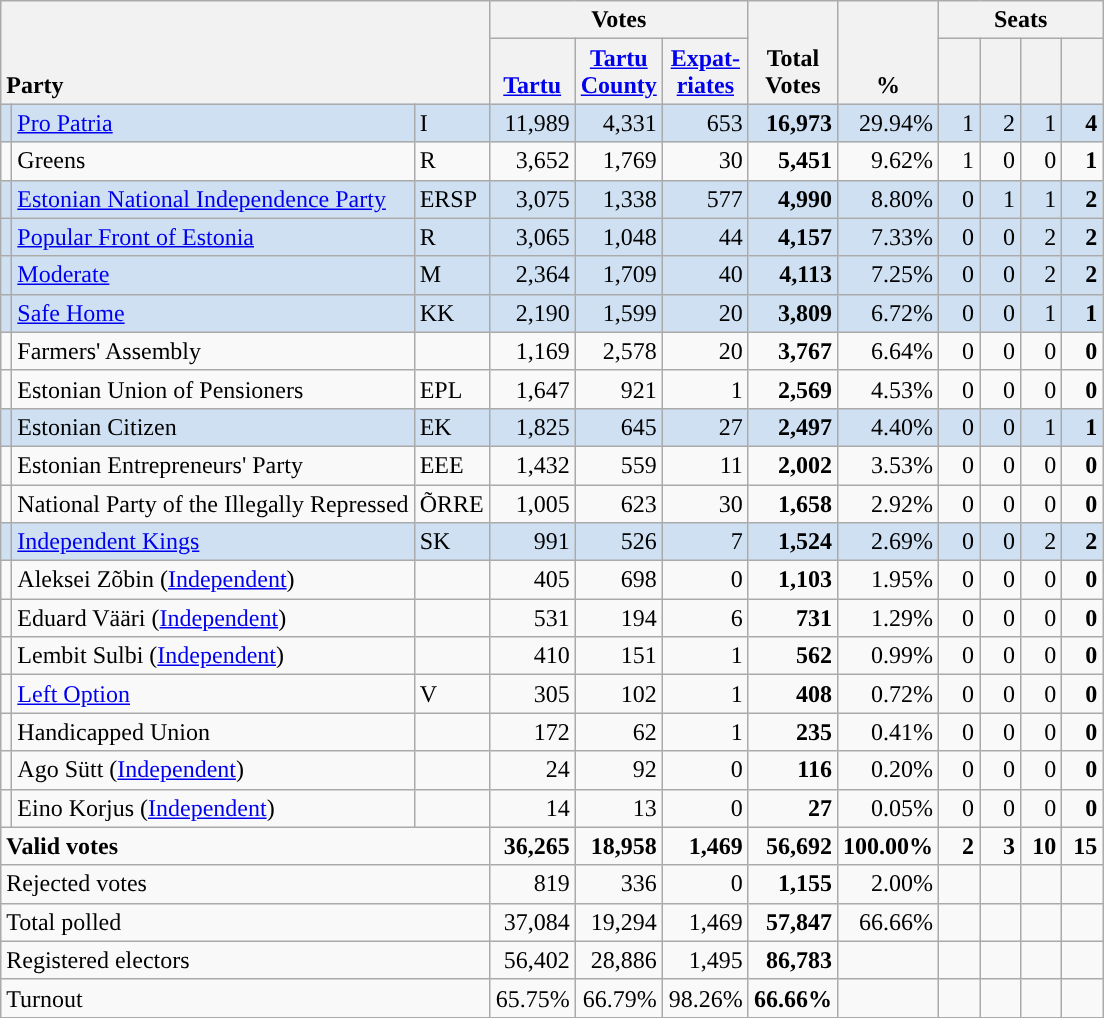<table class="wikitable" border="1" style="text-align:right;">
<tr>
<th style="text-align:left;" valign=bottom rowspan=2 colspan=3>Party</th>
<th colspan=3>Votes</th>
<th align=center valign=bottom rowspan=2 width="50">Total Votes</th>
<th align=center valign=bottom rowspan=2 width="50">%</th>
<th colspan=4>Seats</th>
</tr>
<tr>
<th align=center valign=bottom width="50"><a href='#'>Tartu</a></th>
<th align=center valign=bottom width="50"><a href='#'>Tartu County</a></th>
<th align=center valign=bottom width="50"><a href='#'>Expat- riates</a></th>
<th align=center valign=bottom width="20"><small></small></th>
<th align=center valign=bottom width="20"><small></small></th>
<th align=center valign=bottom width="20"><small></small></th>
<th align=center valign=bottom width="20"><small></small></th>
</tr>
<tr style="background:#CEE0F2;">
<td style="background:"></td>
<td align=left><a href='#'>Pro Patria</a></td>
<td align=left>I</td>
<td>11,989</td>
<td>4,331</td>
<td>653</td>
<td><strong>16,973</strong></td>
<td>29.94%</td>
<td>1</td>
<td>2</td>
<td>1</td>
<td><strong>4</strong></td>
</tr>
<tr>
<td></td>
<td align=left>Greens</td>
<td align=left>R</td>
<td>3,652</td>
<td>1,769</td>
<td>30</td>
<td><strong>5,451</strong></td>
<td>9.62%</td>
<td>1</td>
<td>0</td>
<td>0</td>
<td><strong>1</strong></td>
</tr>
<tr style="background:#CEE0F2;">
<td></td>
<td align=left><a href='#'>Estonian National Independence Party</a></td>
<td align=left>ERSP</td>
<td>3,075</td>
<td>1,338</td>
<td>577</td>
<td><strong>4,990</strong></td>
<td>8.80%</td>
<td>0</td>
<td>1</td>
<td>1</td>
<td><strong>2</strong></td>
</tr>
<tr style="background:#CEE0F2;">
<td style="background:"></td>
<td align=left><a href='#'>Popular Front of Estonia</a></td>
<td align=left>R</td>
<td>3,065</td>
<td>1,048</td>
<td>44</td>
<td><strong>4,157</strong></td>
<td>7.33%</td>
<td>0</td>
<td>0</td>
<td>2</td>
<td><strong>2</strong></td>
</tr>
<tr style="background:#CEE0F2;">
<td style="background:"></td>
<td align=left><a href='#'>Moderate</a></td>
<td align=left>M</td>
<td>2,364</td>
<td>1,709</td>
<td>40</td>
<td><strong>4,113</strong></td>
<td>7.25%</td>
<td>0</td>
<td>0</td>
<td>2</td>
<td><strong>2</strong></td>
</tr>
<tr style="background:#CEE0F2;">
<td style="background:"></td>
<td align=left><a href='#'>Safe Home</a></td>
<td align=left>KK</td>
<td>2,190</td>
<td>1,599</td>
<td>20</td>
<td><strong>3,809</strong></td>
<td>6.72%</td>
<td>0</td>
<td>0</td>
<td>1</td>
<td><strong>1</strong></td>
</tr>
<tr>
<td></td>
<td align=left>Farmers' Assembly</td>
<td></td>
<td>1,169</td>
<td>2,578</td>
<td>20</td>
<td><strong>3,767</strong></td>
<td>6.64%</td>
<td>0</td>
<td>0</td>
<td>0</td>
<td><strong>0</strong></td>
</tr>
<tr>
<td></td>
<td align=left>Estonian Union of Pensioners</td>
<td align=left>EPL</td>
<td>1,647</td>
<td>921</td>
<td>1</td>
<td><strong>2,569</strong></td>
<td>4.53%</td>
<td>0</td>
<td>0</td>
<td>0</td>
<td><strong>0</strong></td>
</tr>
<tr style="background:#CEE0F2;">
<td></td>
<td align=left>Estonian Citizen</td>
<td align=left>EK</td>
<td>1,825</td>
<td>645</td>
<td>27</td>
<td><strong>2,497</strong></td>
<td>4.40%</td>
<td>0</td>
<td>0</td>
<td>1</td>
<td><strong>1</strong></td>
</tr>
<tr>
<td></td>
<td align=left>Estonian Entrepreneurs' Party</td>
<td align=left>EEE</td>
<td>1,432</td>
<td>559</td>
<td>11</td>
<td><strong>2,002</strong></td>
<td>3.53%</td>
<td>0</td>
<td>0</td>
<td>0</td>
<td><strong>0</strong></td>
</tr>
<tr>
<td></td>
<td align=left>National Party of the Illegally Repressed</td>
<td align=left>ÕRRE</td>
<td>1,005</td>
<td>623</td>
<td>30</td>
<td><strong>1,658</strong></td>
<td>2.92%</td>
<td>0</td>
<td>0</td>
<td>0</td>
<td><strong>0</strong></td>
</tr>
<tr style="background:#CEE0F2;">
<td></td>
<td align=left><a href='#'>Independent Kings</a></td>
<td align=left>SK</td>
<td>991</td>
<td>526</td>
<td>7</td>
<td><strong>1,524</strong></td>
<td>2.69%</td>
<td>0</td>
<td>0</td>
<td>2</td>
<td><strong>2</strong></td>
</tr>
<tr>
<td style="background:"></td>
<td align=left>Aleksei Zõbin (<a href='#'>Independent</a>)</td>
<td></td>
<td>405</td>
<td>698</td>
<td>0</td>
<td><strong>1,103</strong></td>
<td>1.95%</td>
<td>0</td>
<td>0</td>
<td>0</td>
<td><strong>0</strong></td>
</tr>
<tr>
<td style="background:"></td>
<td align=left>Eduard Vääri (<a href='#'>Independent</a>)</td>
<td></td>
<td>531</td>
<td>194</td>
<td>6</td>
<td><strong>731</strong></td>
<td>1.29%</td>
<td>0</td>
<td>0</td>
<td>0</td>
<td><strong>0</strong></td>
</tr>
<tr>
<td style="background:"></td>
<td align=left>Lembit Sulbi (<a href='#'>Independent</a>)</td>
<td></td>
<td>410</td>
<td>151</td>
<td>1</td>
<td><strong>562</strong></td>
<td>0.99%</td>
<td>0</td>
<td>0</td>
<td>0</td>
<td><strong>0</strong></td>
</tr>
<tr>
<td style="background:"></td>
<td align=left><a href='#'>Left Option</a></td>
<td align=left>V</td>
<td>305</td>
<td>102</td>
<td>1</td>
<td><strong>408</strong></td>
<td>0.72%</td>
<td>0</td>
<td>0</td>
<td>0</td>
<td><strong>0</strong></td>
</tr>
<tr>
<td></td>
<td align=left>Handicapped Union</td>
<td></td>
<td>172</td>
<td>62</td>
<td>1</td>
<td><strong>235</strong></td>
<td>0.41%</td>
<td>0</td>
<td>0</td>
<td>0</td>
<td><strong>0</strong></td>
</tr>
<tr>
<td style="background:"></td>
<td align=left>Ago Sütt (<a href='#'>Independent</a>)</td>
<td></td>
<td>24</td>
<td>92</td>
<td>0</td>
<td><strong>116</strong></td>
<td>0.20%</td>
<td>0</td>
<td>0</td>
<td>0</td>
<td><strong>0</strong></td>
</tr>
<tr>
<td style="background:"></td>
<td align=left>Eino Korjus (<a href='#'>Independent</a>)</td>
<td></td>
<td>14</td>
<td>13</td>
<td>0</td>
<td><strong>27</strong></td>
<td>0.05%</td>
<td>0</td>
<td>0</td>
<td>0</td>
<td><strong>0</strong></td>
</tr>
<tr style="font-weight:bold">
<td align=left colspan=3>Valid votes</td>
<td>36,265</td>
<td>18,958</td>
<td>1,469</td>
<td>56,692</td>
<td>100.00%</td>
<td>2</td>
<td>3</td>
<td>10</td>
<td>15</td>
</tr>
<tr>
<td align=left colspan=3>Rejected votes</td>
<td>819</td>
<td>336</td>
<td>0</td>
<td><strong>1,155</strong></td>
<td>2.00%</td>
<td></td>
<td></td>
<td></td>
<td></td>
</tr>
<tr>
<td align=left colspan=3>Total polled</td>
<td>37,084</td>
<td>19,294</td>
<td>1,469</td>
<td><strong>57,847</strong></td>
<td>66.66%</td>
<td></td>
<td></td>
<td></td>
<td></td>
</tr>
<tr>
<td align=left colspan=3>Registered electors</td>
<td>56,402</td>
<td>28,886</td>
<td>1,495</td>
<td><strong>86,783</strong></td>
<td></td>
<td></td>
<td></td>
<td></td>
<td></td>
</tr>
<tr>
<td align=left colspan=3>Turnout</td>
<td>65.75%</td>
<td>66.79%</td>
<td>98.26%</td>
<td><strong>66.66%</strong></td>
<td></td>
<td></td>
<td></td>
<td></td>
<td></td>
</tr>
</table>
